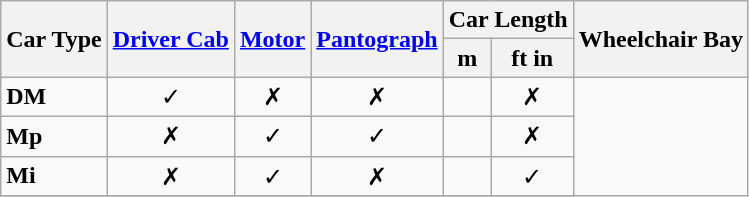<table class="wikitable" style="text-align:center">
<tr>
<th rowspan=2>Car Type</th>
<th rowspan=2><a href='#'>Driver Cab</a></th>
<th rowspan=2><a href='#'>Motor</a></th>
<th rowspan=2><a href='#'>Pantograph</a></th>
<th colspan=2>Car Length</th>
<th rowspan=2>Wheelchair Bay</th>
</tr>
<tr>
<th bgcolor="#c0c0f0">m</th>
<th bgcolor="#c0c0f0">ft in</th>
</tr>
<tr>
<td style=text-align:left><strong>DM</strong></td>
<td><span>✓</span></td>
<td><span>✗</span></td>
<td><span>✗</span></td>
<td></td>
<td><span>✗</span></td>
</tr>
<tr>
<td style=text-align:left><strong>Mp</strong></td>
<td><span>✗</span></td>
<td><span>✓</span></td>
<td><span>✓</span></td>
<td></td>
<td><span>✗</span></td>
</tr>
<tr>
<td style=text-align:left><strong>Mi</strong></td>
<td><span>✗</span></td>
<td><span>✓</span></td>
<td><span>✗</span></td>
<td></td>
<td><span>✓</span></td>
</tr>
<tr>
</tr>
</table>
